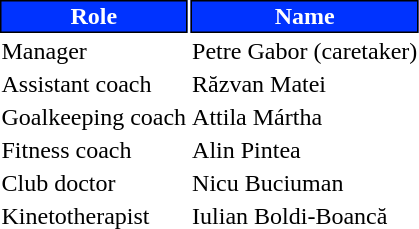<table class="toccolours">
<tr>
<th style="background:#0033ff;color:#FFFFFF;border:1px solid #000000;">Role</th>
<th style="background:#0033ff;color:#FFFFFF;border:1px solid #000000;">Name</th>
</tr>
<tr>
<td>Manager</td>
<td> Petre Gabor (caretaker)</td>
</tr>
<tr>
<td>Assistant coach</td>
<td> Răzvan Matei</td>
</tr>
<tr>
<td>Goalkeeping coach</td>
<td> Attila Mártha</td>
</tr>
<tr>
<td>Fitness coach</td>
<td> Alin Pintea</td>
</tr>
<tr>
<td>Club doctor</td>
<td> Nicu Buciuman</td>
</tr>
<tr>
<td>Kinetotherapist</td>
<td> Iulian Boldi-Boancă</td>
</tr>
</table>
